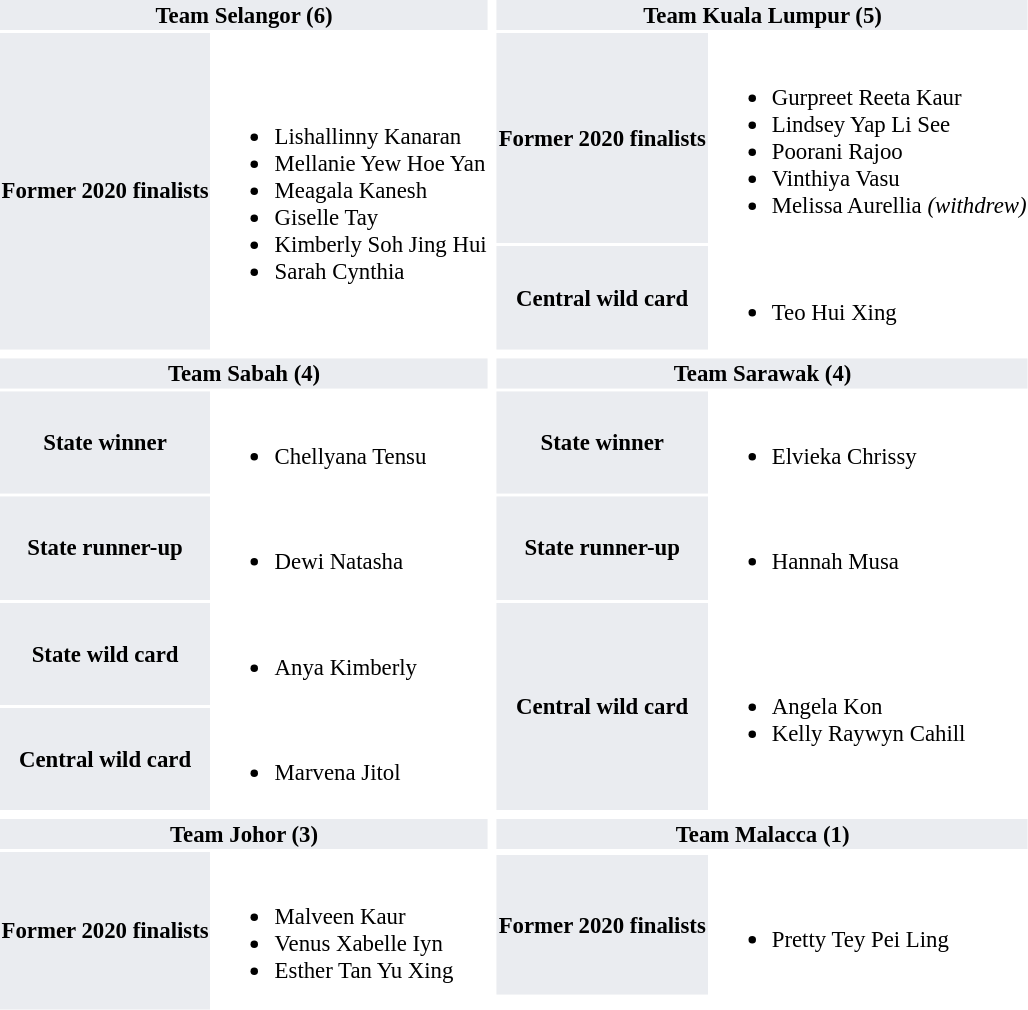<table style="font-size: 95%";>
<tr>
<th width=240px bgcolor=#eaecf0 colspan=2><span>Team Selangor (6)</span></th>
<td rowspan=99></td>
<th width=240px bgcolor=#eaecf0 colspan=2><span>Team Kuala Lumpur (5)</span></th>
</tr>
<tr>
<th bgcolor=#eaecf0 rowspan=2>Former 2020 finalists</th>
<td rowspan=2><br><ul><li>Lishallinny Kanaran</li><li>Mellanie Yew Hoe Yan</li><li>Meagala Kanesh</li><li>Giselle Tay</li><li>Kimberly Soh Jing Hui</li><li>Sarah Cynthia</li></ul></td>
<th bgcolor=#eaecf0>Former 2020 finalists</th>
<td><br><ul><li>Gurpreet Reeta Kaur</li><li>Lindsey Yap Li See</li><li>Poorani Rajoo</li><li>Vinthiya Vasu</li><li>Melissa Aurellia <em>(withdrew)</em></li></ul></td>
</tr>
<tr>
<th bgcolor=#eaecf0>Central wild card</th>
<td><br><ul><li>Teo Hui Xing</li></ul></td>
</tr>
<tr>
<td></td>
</tr>
<tr>
<th width=240px bgcolor=#eaecf0 colspan=2><span>Team Sabah (4)</span></th>
<th width=240px bgcolor=#eaecf0 colspan=2><span>Team Sarawak (4)</span></th>
</tr>
<tr>
<th bgcolor=#eaecf0>State winner</th>
<td><br><ul><li>Chellyana Tensu</li></ul></td>
<th bgcolor=#eaecf0>State winner</th>
<td><br><ul><li>Elvieka Chrissy</li></ul></td>
</tr>
<tr>
<th bgcolor=#eaecf0>State runner-up</th>
<td><br><ul><li>Dewi Natasha</li></ul></td>
<th bgcolor=#eaecf0>State runner-up</th>
<td><br><ul><li>Hannah Musa</li></ul></td>
</tr>
<tr>
<th bgcolor=#eaecf0>State wild card</th>
<td><br><ul><li>Anya Kimberly</li></ul></td>
<th bgcolor=#eaecf0 rowspan=2>Central wild card</th>
<td rowspan=2><br><ul><li>Angela Kon</li><li>Kelly Raywyn Cahill</li></ul></td>
</tr>
<tr>
<th bgcolor=#eaecf0>Central wild card</th>
<td><br><ul><li>Marvena Jitol</li></ul></td>
</tr>
<tr>
<td></td>
</tr>
<tr>
<th width=240px bgcolor=#eaecf0 colspan=2><span>Team Johor (3)</span></th>
<th width=240px bgcolor=#eaecf0 colspan=2><span>Team Malacca (1)</span></th>
</tr>
<tr>
<th bgcolor=#eaecf0 rowspan=4>Former 2020 finalists</th>
<td rowspan=4><br><ul><li>Malveen Kaur</li><li>Venus Xabelle Iyn</li><li>Esther Tan Yu Xing</li></ul></td>
</tr>
<tr>
<th bgcolor=#eaecf0>Former 2020 finalists</th>
<td><br><ul><li>Pretty Tey Pei Ling</li></ul></td>
</tr>
<tr>
<td></td>
</tr>
<tr>
<td></td>
</tr>
<tr>
<td></td>
</tr>
</table>
